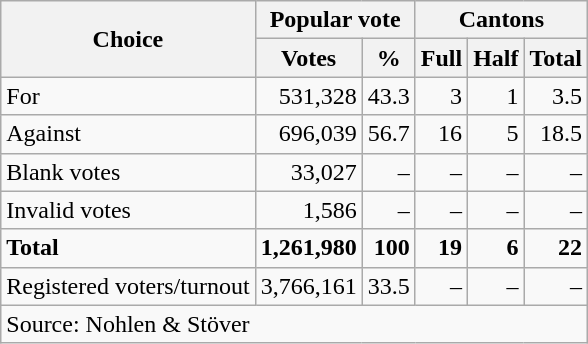<table class=wikitable style=text-align:right>
<tr>
<th rowspan=2>Choice</th>
<th colspan=2>Popular vote</th>
<th colspan=3>Cantons</th>
</tr>
<tr>
<th>Votes</th>
<th>%</th>
<th>Full</th>
<th>Half</th>
<th>Total</th>
</tr>
<tr>
<td align=left>For</td>
<td>531,328</td>
<td>43.3</td>
<td>3</td>
<td>1</td>
<td>3.5</td>
</tr>
<tr>
<td align=left>Against</td>
<td>696,039</td>
<td>56.7</td>
<td>16</td>
<td>5</td>
<td>18.5</td>
</tr>
<tr>
<td align=left>Blank votes</td>
<td>33,027</td>
<td>–</td>
<td>–</td>
<td>–</td>
<td>–</td>
</tr>
<tr>
<td align=left>Invalid votes</td>
<td>1,586</td>
<td>–</td>
<td>–</td>
<td>–</td>
<td>–</td>
</tr>
<tr>
<td align=left><strong>Total</strong></td>
<td><strong>1,261,980</strong></td>
<td><strong>100</strong></td>
<td><strong>19</strong></td>
<td><strong>6</strong></td>
<td><strong>22</strong></td>
</tr>
<tr>
<td align=left>Registered voters/turnout</td>
<td>3,766,161</td>
<td>33.5</td>
<td>–</td>
<td>–</td>
<td>–</td>
</tr>
<tr>
<td align=left colspan=11>Source: Nohlen & Stöver</td>
</tr>
</table>
